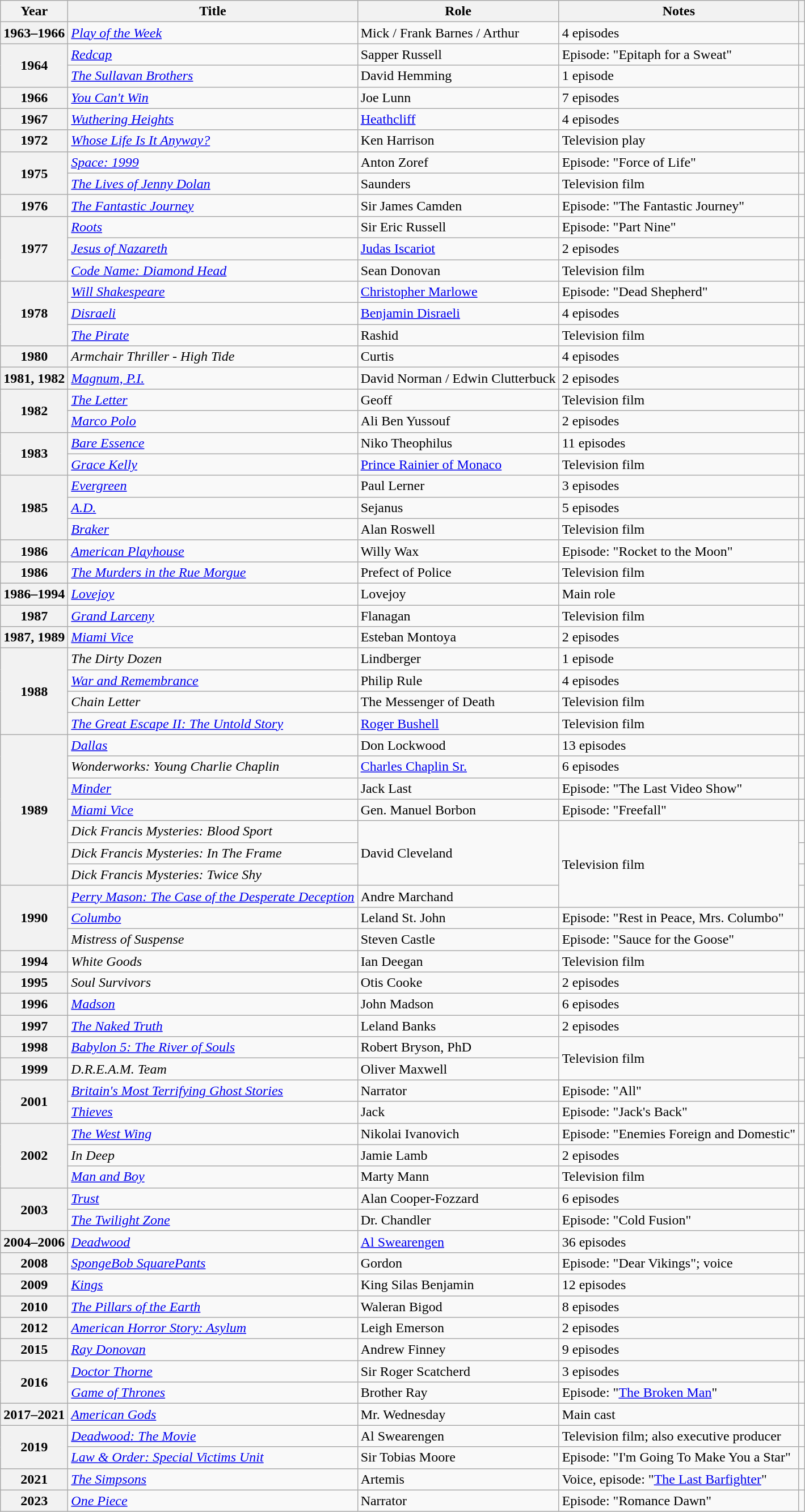<table class="wikitable plainrowheaders sortable" style="margin-right: 0;">
<tr>
<th scope="col">Year</th>
<th scope="col">Title</th>
<th scope="col">Role</th>
<th scope="col" class="unsortable">Notes</th>
<th scope="col" class="unsortable"></th>
</tr>
<tr>
<th scope="row">1963–1966</th>
<td><em><a href='#'>Play of the Week</a></em></td>
<td>Mick / Frank Barnes / Arthur</td>
<td>4 episodes</td>
<td style="text-align: center;"></td>
</tr>
<tr>
<th rowspan="2" scope="row">1964</th>
<td><em><a href='#'>Redcap</a></em></td>
<td>Sapper Russell</td>
<td>Episode: "Epitaph for a Sweat"</td>
<td style="text-align: center;"></td>
</tr>
<tr>
<td><em><a href='#'>The Sullavan Brothers</a></em></td>
<td>David Hemming</td>
<td>1 episode</td>
<td style="text-align: center;"></td>
</tr>
<tr>
<th scope="row">1966</th>
<td><em><a href='#'>You Can't Win</a></em></td>
<td>Joe Lunn</td>
<td>7 episodes</td>
<td style="text-align: center;"></td>
</tr>
<tr>
<th scope="row">1967</th>
<td><em><a href='#'>Wuthering Heights</a></em></td>
<td><a href='#'>Heathcliff</a></td>
<td>4 episodes</td>
<td style="text-align: center;"></td>
</tr>
<tr>
<th scope="row">1972</th>
<td><em><a href='#'>Whose Life Is It Anyway?</a></em></td>
<td>Ken Harrison</td>
<td>Television play</td>
<td style="text-align: center;"></td>
</tr>
<tr>
<th rowspan="2" scope="row">1975</th>
<td><em><a href='#'>Space: 1999</a></em></td>
<td>Anton Zoref</td>
<td>Episode: "Force of Life"</td>
<td style="text-align: center;"></td>
</tr>
<tr>
<td><em><a href='#'>The Lives of Jenny Dolan</a></em></td>
<td>Saunders</td>
<td>Television film</td>
<td style="text-align: center;"></td>
</tr>
<tr>
<th scope="row">1976</th>
<td><em><a href='#'>The Fantastic Journey</a></em></td>
<td>Sir James Camden</td>
<td>Episode: "The Fantastic Journey"</td>
<td style="text-align: center;"></td>
</tr>
<tr>
<th rowspan="3" scope="row">1977</th>
<td><em><a href='#'>Roots</a></em></td>
<td>Sir Eric Russell</td>
<td>Episode: "Part Nine"</td>
<td style="text-align: center;"></td>
</tr>
<tr>
<td><em><a href='#'>Jesus of Nazareth</a></em></td>
<td><a href='#'>Judas Iscariot</a></td>
<td>2 episodes</td>
<td style="text-align: center;"></td>
</tr>
<tr>
<td><em><a href='#'>Code Name: Diamond Head</a></em></td>
<td>Sean Donovan</td>
<td>Television film</td>
<td style="text-align: center;"></td>
</tr>
<tr>
<th rowspan="3" scope="row">1978</th>
<td><em><a href='#'>Will Shakespeare</a></em></td>
<td><a href='#'>Christopher Marlowe</a></td>
<td>Episode: "Dead Shepherd"</td>
<td style="text-align: center;"></td>
</tr>
<tr>
<td><em><a href='#'>Disraeli</a></em></td>
<td><a href='#'>Benjamin Disraeli</a></td>
<td>4 episodes</td>
<td style="text-align: center;"></td>
</tr>
<tr>
<td><em><a href='#'>The Pirate</a></em></td>
<td>Rashid</td>
<td>Television film</td>
<td style="text-align: center;"></td>
</tr>
<tr>
<th scope="row">1980</th>
<td><em>Armchair Thriller - High Tide</em></td>
<td>Curtis</td>
<td>4 episodes</td>
<td style="text-align: center;"></td>
</tr>
<tr>
<th scope="row">1981, 1982</th>
<td><em><a href='#'>Magnum, P.I.</a></em></td>
<td>David Norman / Edwin Clutterbuck</td>
<td>2 episodes</td>
<td style="text-align: center;"></td>
</tr>
<tr>
<th rowspan="2" scope="row">1982</th>
<td><em><a href='#'>The Letter</a></em></td>
<td>Geoff</td>
<td>Television film</td>
<td style="text-align: center;"></td>
</tr>
<tr>
<td><em><a href='#'>Marco Polo</a></em></td>
<td>Ali Ben Yussouf</td>
<td>2 episodes</td>
<td style="text-align: center;"></td>
</tr>
<tr>
<th rowspan="2" scope="row">1983</th>
<td><em><a href='#'>Bare Essence</a></em></td>
<td>Niko Theophilus</td>
<td>11 episodes</td>
<td style="text-align: center;"></td>
</tr>
<tr>
<td><em><a href='#'>Grace Kelly</a></em></td>
<td><a href='#'>Prince Rainier of Monaco</a></td>
<td>Television film</td>
<td style="text-align: center;"></td>
</tr>
<tr>
<th rowspan="3" scope="row">1985</th>
<td><em><a href='#'>Evergreen</a></em></td>
<td>Paul Lerner</td>
<td>3 episodes</td>
<td style="text-align: center;"></td>
</tr>
<tr>
<td><em><a href='#'>A.D.</a></em></td>
<td>Sejanus</td>
<td>5 episodes</td>
<td style="text-align: center;"></td>
</tr>
<tr>
<td><em><a href='#'>Braker</a></em></td>
<td>Alan Roswell</td>
<td>Television film</td>
<td style="text-align: center;"></td>
</tr>
<tr>
<th scope="row">1986</th>
<td><em><a href='#'>American Playhouse</a></em></td>
<td>Willy Wax</td>
<td>Episode: "Rocket to the Moon"</td>
<td style="text-align: center;"></td>
</tr>
<tr>
<th scope="row">1986</th>
<td><em><a href='#'>The Murders in the Rue Morgue</a></em></td>
<td>Prefect of Police</td>
<td>Television film</td>
<td style="text-align: center;"></td>
</tr>
<tr>
<th scope="row">1986–1994</th>
<td><em><a href='#'>Lovejoy</a></em></td>
<td>Lovejoy</td>
<td>Main role</td>
<td style="text-align: center;"></td>
</tr>
<tr>
<th scope="row">1987</th>
<td><em><a href='#'>Grand Larceny</a></em></td>
<td>Flanagan</td>
<td>Television film</td>
<td style="text-align: center;"></td>
</tr>
<tr>
<th scope="row">1987, 1989</th>
<td><em><a href='#'>Miami Vice</a></em></td>
<td>Esteban Montoya</td>
<td>2 episodes</td>
<td style="text-align: center;"></td>
</tr>
<tr>
<th rowspan="4" scope="row">1988</th>
<td><em>The Dirty Dozen</em></td>
<td>Lindberger</td>
<td>1 episode</td>
<td style="text-align: center;"></td>
</tr>
<tr>
<td><em><a href='#'>War and Remembrance</a></em></td>
<td>Philip Rule</td>
<td>4 episodes</td>
<td style="text-align: center;"></td>
</tr>
<tr>
<td><em>Chain Letter</em></td>
<td>The Messenger of Death</td>
<td>Television film</td>
<td style="text-align: center;"></td>
</tr>
<tr>
<td><em><a href='#'>The Great Escape II: The Untold Story</a></em></td>
<td><a href='#'>Roger Bushell</a></td>
<td>Television film</td>
<td style="text-align: center;"></td>
</tr>
<tr>
<th rowspan="7" scope="row">1989</th>
<td><em><a href='#'>Dallas</a></em></td>
<td>Don Lockwood</td>
<td>13 episodes</td>
<td style="text-align: center;"></td>
</tr>
<tr>
<td><em>Wonderworks: Young Charlie Chaplin</em></td>
<td><a href='#'>Charles Chaplin Sr.</a></td>
<td>6 episodes</td>
<td style="text-align: center;"></td>
</tr>
<tr>
<td><em><a href='#'>Minder</a></em></td>
<td>Jack Last</td>
<td>Episode: "The Last Video Show"</td>
<td style="text-align: center;"></td>
</tr>
<tr>
<td><em><a href='#'>Miami Vice</a></em></td>
<td>Gen. Manuel Borbon</td>
<td>Episode: "Freefall"</td>
<td style="text-align: center;"></td>
</tr>
<tr>
<td><em>Dick Francis Mysteries: Blood Sport</em></td>
<td rowspan="3">David Cleveland</td>
<td rowspan="4">Television film</td>
<td style="text-align: center;"></td>
</tr>
<tr>
<td><em>Dick Francis Mysteries: In The Frame</em></td>
<td style="text-align: center;"></td>
</tr>
<tr>
<td><em>Dick Francis Mysteries: Twice Shy</em></td>
<td style="text-align: center;"></td>
</tr>
<tr>
<th rowspan="3" scope="row">1990</th>
<td><em><a href='#'>Perry Mason: The Case of the Desperate Deception</a></em></td>
<td>Andre Marchand</td>
<td style="text-align: center;"></td>
</tr>
<tr>
<td><em><a href='#'>Columbo</a></em></td>
<td>Leland St. John</td>
<td>Episode: "Rest in Peace, Mrs. Columbo"</td>
<td style="text-align: center;"></td>
</tr>
<tr>
<td><em>Mistress of Suspense</em></td>
<td>Steven Castle</td>
<td>Episode: "Sauce for the Goose"</td>
<td style="text-align: center;"></td>
</tr>
<tr>
<th scope="row">1994</th>
<td><em>White Goods</em></td>
<td>Ian Deegan</td>
<td>Television film</td>
<td style="text-align: center;"></td>
</tr>
<tr>
<th scope="row">1995</th>
<td><em>Soul Survivors</em></td>
<td>Otis Cooke</td>
<td>2 episodes</td>
<td style="text-align: center;"></td>
</tr>
<tr>
<th scope="row">1996</th>
<td><em><a href='#'>Madson</a></em></td>
<td>John Madson</td>
<td>6 episodes</td>
<td style="text-align: center;"></td>
</tr>
<tr>
<th scope="row">1997</th>
<td><em><a href='#'>The Naked Truth</a></em></td>
<td>Leland Banks</td>
<td>2 episodes</td>
<td style="text-align: center;"></td>
</tr>
<tr>
<th scope="row">1998</th>
<td><em><a href='#'>Babylon 5: The River of Souls</a></em></td>
<td>Robert Bryson, PhD</td>
<td rowspan="2">Television film</td>
<td style="text-align: center;"></td>
</tr>
<tr>
<th scope="row">1999</th>
<td><em>D.R.E.A.M. Team</em></td>
<td>Oliver Maxwell</td>
<td style="text-align: center;"></td>
</tr>
<tr>
<th rowspan="2" scope="row">2001</th>
<td><em><a href='#'>Britain's Most Terrifying Ghost Stories</a></em></td>
<td>Narrator</td>
<td>Episode: "All"</td>
<td style="text-align: center;"></td>
</tr>
<tr>
<td><em><a href='#'>Thieves</a></em></td>
<td>Jack</td>
<td>Episode: "Jack's Back"</td>
<td style="text-align: center;"></td>
</tr>
<tr>
<th rowspan="3" scope="row">2002</th>
<td><em><a href='#'>The West Wing</a></em></td>
<td>Nikolai Ivanovich</td>
<td>Episode: "Enemies Foreign and Domestic"</td>
<td style="text-align: center;"></td>
</tr>
<tr>
<td><em>In Deep</em></td>
<td>Jamie Lamb</td>
<td>2 episodes</td>
<td style="text-align: center;"></td>
</tr>
<tr>
<td><em><a href='#'>Man and Boy</a></em></td>
<td>Marty Mann</td>
<td>Television film</td>
<td style="text-align: center;"></td>
</tr>
<tr>
<th rowspan="2" scope="row">2003</th>
<td><em><a href='#'>Trust</a></em></td>
<td>Alan Cooper-Fozzard</td>
<td>6 episodes</td>
<td style="text-align: center;"></td>
</tr>
<tr>
<td><em><a href='#'>The Twilight Zone</a></em></td>
<td>Dr. Chandler</td>
<td>Episode: "Cold Fusion"</td>
<td style="text-align: center;"></td>
</tr>
<tr>
<th scope="row">2004–2006</th>
<td><em><a href='#'>Deadwood</a></em></td>
<td><a href='#'>Al Swearengen</a></td>
<td>36 episodes</td>
<td style="text-align: center;"></td>
</tr>
<tr>
<th scope="row">2008</th>
<td><em><a href='#'>SpongeBob SquarePants</a></em></td>
<td>Gordon</td>
<td>Episode: "Dear Vikings"; voice</td>
<td style="text-align: center;"></td>
</tr>
<tr>
<th scope="row">2009</th>
<td><em><a href='#'>Kings</a></em></td>
<td>King Silas Benjamin</td>
<td>12 episodes</td>
<td style="text-align: center;"></td>
</tr>
<tr>
<th scope="row">2010</th>
<td><em><a href='#'>The Pillars of the Earth</a></em></td>
<td>Waleran Bigod</td>
<td>8 episodes</td>
<td style="text-align: center;"></td>
</tr>
<tr>
<th scope="row">2012</th>
<td><em><a href='#'>American Horror Story: Asylum</a></em></td>
<td>Leigh Emerson</td>
<td>2 episodes</td>
<td style="text-align: center;"></td>
</tr>
<tr>
<th scope="row">2015</th>
<td><em><a href='#'>Ray Donovan</a></em></td>
<td>Andrew Finney</td>
<td>9 episodes</td>
<td style="text-align: center;"></td>
</tr>
<tr>
<th rowspan="2" scope="row">2016</th>
<td><em><a href='#'>Doctor Thorne</a></em></td>
<td>Sir Roger Scatcherd</td>
<td>3 episodes</td>
<td style="text-align: center;"></td>
</tr>
<tr>
<td><em><a href='#'>Game of Thrones</a></em></td>
<td>Brother Ray</td>
<td>Episode: "<a href='#'>The Broken Man</a>"</td>
<td style="text-align: center;"></td>
</tr>
<tr>
<th scope="row">2017–2021</th>
<td><em><a href='#'>American Gods</a></em></td>
<td>Mr. Wednesday</td>
<td>Main cast</td>
<td style="text-align: center;"></td>
</tr>
<tr>
<th rowspan="2" scope="row">2019</th>
<td><em><a href='#'>Deadwood: The Movie</a></em></td>
<td>Al Swearengen</td>
<td>Television film; also executive producer</td>
<td style="text-align: center;"></td>
</tr>
<tr>
<td><em><a href='#'>Law & Order: Special Victims Unit</a></em></td>
<td>Sir Tobias Moore</td>
<td>Episode: "I'm Going To Make You a Star"</td>
<td style="text-align: center;"></td>
</tr>
<tr>
<th scope="row">2021</th>
<td><em><a href='#'>The Simpsons</a></em></td>
<td>Artemis</td>
<td>Voice, episode: "<a href='#'>The Last Barfighter</a>"</td>
<td style="text-align: center;"></td>
</tr>
<tr>
<th scope="row">2023</th>
<td><em><a href='#'>One Piece</a></em></td>
<td>Narrator</td>
<td>Episode: "Romance Dawn"</td>
<td style="text-align: center;"></td>
</tr>
</table>
